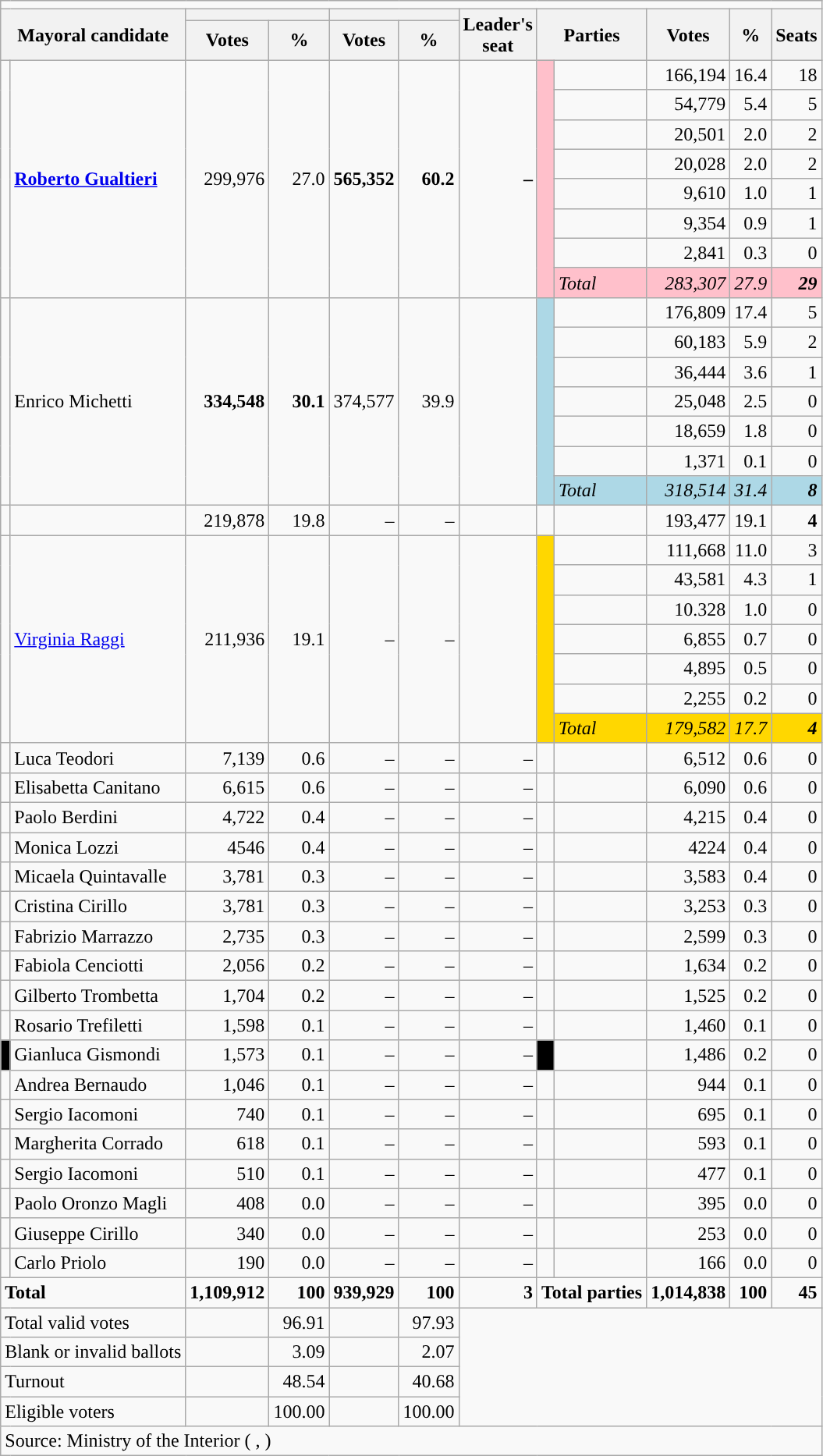<table class="wikitable" style="text-align:right;">
<tr>
<td colspan=12 align=center></td>
</tr>
<tr>
<th colspan=2 rowspan=2>Mayoral candidate</th>
<th colspan=2></th>
<th colspan=2></th>
<th rowspan=2>Leader's<br>seat</th>
<th colspan=2 rowspan=2>Parties</th>
<th rowspan=2>Votes</th>
<th rowspan=2>%</th>
<th rowspan=2>Seats</th>
</tr>
<tr>
<th>Votes</th>
<th>%</th>
<th>Votes</th>
<th>%</th>
</tr>
<tr>
<td rowspan=8></td>
<td rowspan=8 align=left><strong><a href='#'>Roberto Gualtieri</a></strong></td>
<td rowspan=8>299,976</td>
<td rowspan=8>27.0</td>
<td rowspan=8><strong>565,352</strong></td>
<td rowspan=8><strong>60.2</strong></td>
<td rowspan=8><strong>–</strong></td>
<td rowspan=8 bgcolor=pink></td>
<td align=left></td>
<td>166,194</td>
<td>16.4</td>
<td>18</td>
</tr>
<tr>
<td align=left></td>
<td>54,779</td>
<td>5.4</td>
<td>5</td>
</tr>
<tr>
<td align=left></td>
<td>20,501</td>
<td>2.0</td>
<td>2</td>
</tr>
<tr>
<td align=left></td>
<td>20,028</td>
<td>2.0</td>
<td>2</td>
</tr>
<tr>
<td align=left></td>
<td>9,610</td>
<td>1.0</td>
<td>1</td>
</tr>
<tr>
<td align=left></td>
<td>9,354</td>
<td>0.9</td>
<td>1</td>
</tr>
<tr>
<td align=left></td>
<td>2,841</td>
<td>0.3</td>
<td>0</td>
</tr>
<tr>
<td bgcolor=pink align=left><em>Total</em></td>
<td bgcolor=pink align=right><em>283,307</em></td>
<td bgcolor=pink align=right><em>27.9</em></td>
<td bgcolor=pink align=right><strong><em>29</em></strong></td>
</tr>
<tr>
<td rowspan=7></td>
<td rowspan=7 align=left>Enrico Michetti</td>
<td rowspan=7><strong>334,548</strong></td>
<td rowspan=7><strong>30.1</strong></td>
<td rowspan=7>374,577</td>
<td rowspan=7>39.9</td>
<td rowspan=7></td>
<td rowspan=7 bgcolor=lightblue></td>
<td align=left></td>
<td>176,809</td>
<td>17.4</td>
<td>5</td>
</tr>
<tr>
<td align=left></td>
<td>60,183</td>
<td>5.9</td>
<td>2</td>
</tr>
<tr>
<td align=left></td>
<td>36,444</td>
<td>3.6</td>
<td>1</td>
</tr>
<tr>
<td align=left></td>
<td>25,048</td>
<td>2.5</td>
<td>0</td>
</tr>
<tr>
<td align=left></td>
<td>18,659</td>
<td>1.8</td>
<td>0</td>
</tr>
<tr>
<td align=left></td>
<td>1,371</td>
<td>0.1</td>
<td>0</td>
</tr>
<tr>
<td bgcolor=lightblue align=left><em>Total</em></td>
<td bgcolor=lightblue align=right><em>318,514</em></td>
<td bgcolor=lightblue align=right><em>31.4</em></td>
<td bgcolor=lightblue align=right><strong><em>8</em></strong></td>
</tr>
<tr>
<td></td>
<td align=left></td>
<td>219,878</td>
<td>19.8</td>
<td>–</td>
<td>–</td>
<td></td>
<td></td>
<td align=left></td>
<td>193,477</td>
<td>19.1</td>
<td><strong>4</strong></td>
</tr>
<tr>
<td rowspan=7></td>
<td rowspan=7 align=left><a href='#'>Virginia Raggi</a></td>
<td rowspan=7>211,936</td>
<td rowspan=7>19.1</td>
<td rowspan=7>–</td>
<td rowspan=7>–</td>
<td rowspan=7></td>
<td rowspan=7 bgcolor=gold></td>
<td align=left></td>
<td>111,668</td>
<td>11.0</td>
<td>3</td>
</tr>
<tr>
<td align=left></td>
<td>43,581</td>
<td>4.3</td>
<td>1</td>
</tr>
<tr>
<td align=left></td>
<td>10.328</td>
<td>1.0</td>
<td>0</td>
</tr>
<tr>
<td align=left></td>
<td>6,855</td>
<td>0.7</td>
<td>0</td>
</tr>
<tr>
<td align=left></td>
<td>4,895</td>
<td>0.5</td>
<td>0</td>
</tr>
<tr>
<td align=left></td>
<td>2,255</td>
<td>0.2</td>
<td>0</td>
</tr>
<tr>
<td bgcolor=gold align=left><em>Total</em></td>
<td bgcolor=gold align=right><em>179,582</em></td>
<td bgcolor=gold align=right><em>17.7</em></td>
<td bgcolor=gold align=right><strong><em>4</em></strong></td>
</tr>
<tr>
<td></td>
<td align=left>Luca Teodori</td>
<td>7,139</td>
<td>0.6</td>
<td>–</td>
<td>–</td>
<td>–</td>
<td></td>
<td align=left></td>
<td>6,512</td>
<td>0.6</td>
<td>0</td>
</tr>
<tr>
<td></td>
<td align=left>Elisabetta Canitano</td>
<td>6,615</td>
<td>0.6</td>
<td>–</td>
<td>–</td>
<td>–</td>
<td></td>
<td align=left></td>
<td>6,090</td>
<td>0.6</td>
<td>0</td>
</tr>
<tr>
<td></td>
<td align=left>Paolo Berdini</td>
<td>4,722</td>
<td>0.4</td>
<td>–</td>
<td>–</td>
<td>–</td>
<td></td>
<td align=left></td>
<td>4,215</td>
<td>0.4</td>
<td>0</td>
</tr>
<tr>
<td></td>
<td align=left>Monica Lozzi</td>
<td>4546</td>
<td>0.4</td>
<td>–</td>
<td>–</td>
<td>–</td>
<td></td>
<td align=left></td>
<td>4224</td>
<td>0.4</td>
<td>0</td>
</tr>
<tr>
<td></td>
<td align=left>Micaela Quintavalle</td>
<td>3,781</td>
<td>0.3</td>
<td>–</td>
<td>–</td>
<td>–</td>
<td></td>
<td align=left></td>
<td>3,583</td>
<td>0.4</td>
<td>0</td>
</tr>
<tr>
<td></td>
<td align=left>Cristina Cirillo</td>
<td>3,781</td>
<td>0.3</td>
<td>–</td>
<td>–</td>
<td>–</td>
<td></td>
<td align=left></td>
<td>3,253</td>
<td>0.3</td>
<td>0</td>
</tr>
<tr>
<td></td>
<td align=left>Fabrizio Marrazzo</td>
<td>2,735</td>
<td>0.3</td>
<td>–</td>
<td>–</td>
<td>–</td>
<td></td>
<td align=left></td>
<td>2,599</td>
<td>0.3</td>
<td>0</td>
</tr>
<tr>
<td></td>
<td align=left>Fabiola Cenciotti</td>
<td>2,056</td>
<td>0.2</td>
<td>–</td>
<td>–</td>
<td>–</td>
<td></td>
<td align=left></td>
<td>1,634</td>
<td>0.2</td>
<td>0</td>
</tr>
<tr>
<td></td>
<td align=left>Gilberto Trombetta</td>
<td>1,704</td>
<td>0.2</td>
<td>–</td>
<td>–</td>
<td>–</td>
<td></td>
<td align=left></td>
<td>1,525</td>
<td>0.2</td>
<td>0</td>
</tr>
<tr>
<td></td>
<td align=left>Rosario Trefiletti</td>
<td>1,598</td>
<td>0.1</td>
<td>–</td>
<td>–</td>
<td>–</td>
<td></td>
<td align=left></td>
<td>1,460</td>
<td>0.1</td>
<td>0</td>
</tr>
<tr>
<td style="color:inherit;background:#000000"></td>
<td align=left>Gianluca Gismondi</td>
<td>1,573</td>
<td>0.1</td>
<td>–</td>
<td>–</td>
<td>–</td>
<td style="color:inherit;background:#000000"></td>
<td align=left></td>
<td>1,486</td>
<td>0.2</td>
<td>0</td>
</tr>
<tr>
<td></td>
<td align=left>Andrea Bernaudo</td>
<td>1,046</td>
<td>0.1</td>
<td>–</td>
<td>–</td>
<td>–</td>
<td></td>
<td align=left></td>
<td>944</td>
<td>0.1</td>
<td>0</td>
</tr>
<tr>
<td></td>
<td align=left>Sergio Iacomoni</td>
<td>740</td>
<td>0.1</td>
<td>–</td>
<td>–</td>
<td>–</td>
<td></td>
<td align=left></td>
<td>695</td>
<td>0.1</td>
<td>0</td>
</tr>
<tr>
<td></td>
<td align=left>Margherita Corrado</td>
<td>618</td>
<td>0.1</td>
<td>–</td>
<td>–</td>
<td>–</td>
<td></td>
<td align=left></td>
<td>593</td>
<td>0.1</td>
<td>0</td>
</tr>
<tr>
<td></td>
<td align=left>Sergio Iacomoni</td>
<td>510</td>
<td>0.1</td>
<td>–</td>
<td>–</td>
<td>–</td>
<td></td>
<td align=left></td>
<td>477</td>
<td>0.1</td>
<td>0</td>
</tr>
<tr>
<td></td>
<td align=left>Paolo Oronzo Magli</td>
<td>408</td>
<td>0.0</td>
<td>–</td>
<td>–</td>
<td>–</td>
<td></td>
<td align=left></td>
<td>395</td>
<td>0.0</td>
<td>0</td>
</tr>
<tr>
<td></td>
<td align=left>Giuseppe Cirillo</td>
<td>340</td>
<td>0.0</td>
<td>–</td>
<td>–</td>
<td>–</td>
<td></td>
<td align=left></td>
<td>253</td>
<td>0.0</td>
<td>0</td>
</tr>
<tr>
<td></td>
<td align=left>Carlo Priolo</td>
<td>190</td>
<td>0.0</td>
<td>–</td>
<td>–</td>
<td>–</td>
<td></td>
<td align=left></td>
<td>166</td>
<td>0.0</td>
<td>0</td>
</tr>
<tr>
<td colspan=2 align=left><strong>Total</strong></td>
<td><strong>1,109,912</strong></td>
<td><strong>100</strong></td>
<td><strong>939,929</strong></td>
<td><strong>100</strong></td>
<td><strong>3</strong></td>
<td colspan=2 align=left><strong>Total parties</strong></td>
<td><strong>1,014,838</strong></td>
<td><strong>100</strong></td>
<td><strong>45</strong></td>
</tr>
<tr>
<td colspan=2 align=left>Total valid votes</td>
<td></td>
<td>96.91</td>
<td></td>
<td>97.93</td>
</tr>
<tr>
<td colspan=2 align=left>Blank or invalid ballots</td>
<td></td>
<td>3.09</td>
<td></td>
<td>2.07</td>
</tr>
<tr>
<td colspan=2 align=left>Turnout</td>
<td></td>
<td>48.54</td>
<td></td>
<td>40.68</td>
</tr>
<tr>
<td colspan=2 align=left>Eligible voters</td>
<td></td>
<td>100.00</td>
<td></td>
<td>100.00</td>
</tr>
<tr>
<td colspan="12" align=left>Source: Ministry of the Interior ( ,  )</td>
</tr>
</table>
